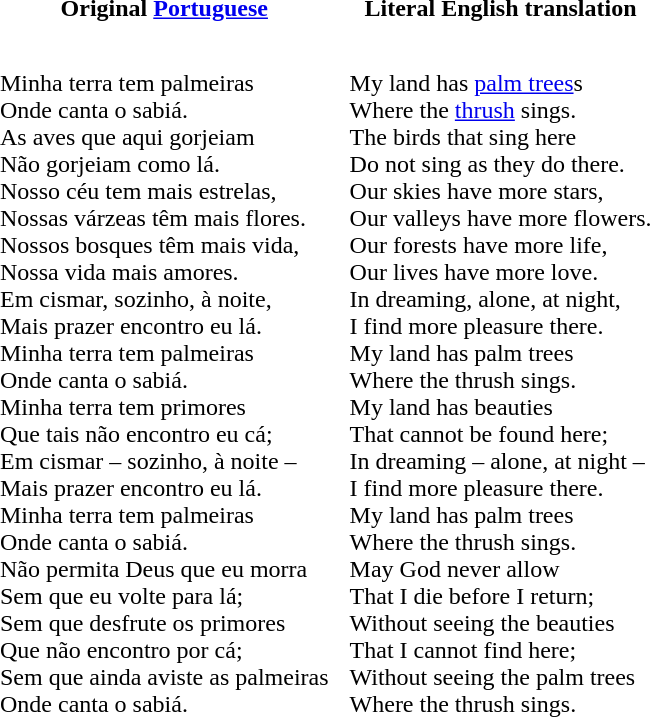<table cellpadding=6>
<tr>
<th>Original <a href='#'>Portuguese</a></th>
<th>Literal English translation</th>
</tr>
<tr style="vertical-align:top; white-space:nowrap;">
<td><br>Minha terra tem palmeiras<br>
Onde canta o sabiá.<br>
As aves que aqui gorjeiam<br>
Não gorjeiam como lá.<br>Nosso céu tem mais estrelas,<br>
Nossas várzeas têm mais flores.<br>
Nossos bosques têm mais vida,<br>
Nossa vida mais amores.<br>Em cismar, sozinho, à noite,<br>
Mais prazer encontro eu lá.<br>
Minha terra tem palmeiras<br>
Onde canta o sabiá.<br>Minha terra tem primores<br>
Que tais não encontro eu cá;<br>
Em cismar – sozinho, à noite –<br>
Mais prazer encontro eu lá.<br>
Minha terra tem palmeiras<br>
Onde canta o sabiá.<br>Não permita Deus que eu morra<br>
Sem que eu volte para lá;<br>
Sem que desfrute os primores<br>
Que não encontro por cá;<br>
Sem que ainda aviste as palmeiras<br>
Onde canta o sabiá.</td>
<td><br>My land has <a href='#'>palm trees</a>s<br>
Where the <a href='#'>thrush</a> sings.<br>
The birds that sing  here<br>
Do not sing as they do there.<br>Our skies have more stars,<br>
Our valleys have more flowers.<br>
Our forests have more life,<br>
Our lives have more love.<br>In dreaming, alone, at night,<br>
I find more pleasure there.<br>
My land has palm trees<br>
Where the thrush sings.<br>My land has beauties<br>
That cannot be found here;<br>
In dreaming – alone, at night –<br>
I find more pleasure there.<br>
My land has palm trees<br>
Where the thrush sings.<br>May God never allow<br>
That I die before I return;<br>
Without seeing the beauties<br>
That I cannot find here;<br>
Without seeing the palm trees<br>
Where the thrush sings.</td>
</tr>
</table>
